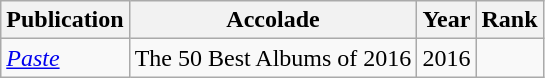<table class="sortable wikitable">
<tr>
<th>Publication</th>
<th>Accolade</th>
<th>Year</th>
<th>Rank</th>
</tr>
<tr>
<td><em><a href='#'>Paste</a></em></td>
<td>The 50 Best Albums of 2016</td>
<td>2016</td>
<td></td>
</tr>
</table>
